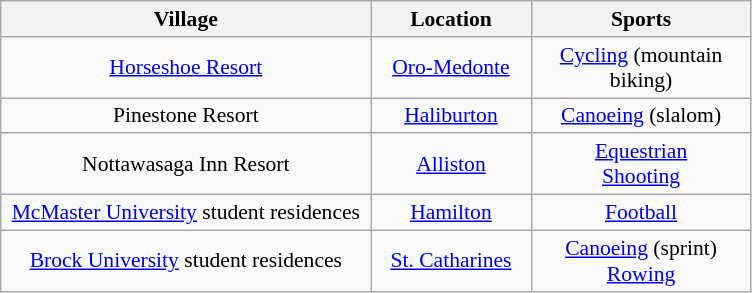<table class="wikitable sortable" style="text-align:center; font-size:90%">
<tr>
<th width=240 align="left">Village</th>
<th width=100>Location</th>
<th width=140>Sports</th>
</tr>
<tr>
<td><a href='#'>Horseshoe Resort</a></td>
<td><a href='#'>Oro-Medonte</a></td>
<td><a href='#'>Cycling</a> (mountain biking)</td>
</tr>
<tr>
<td>Pinestone Resort</td>
<td><a href='#'>Haliburton</a></td>
<td><a href='#'>Canoeing</a> (slalom)</td>
</tr>
<tr>
<td>Nottawasaga Inn Resort</td>
<td><a href='#'>Alliston</a></td>
<td><a href='#'>Equestrian</a><br><a href='#'>Shooting</a></td>
</tr>
<tr>
<td><a href='#'>McMaster University</a> student residences</td>
<td><a href='#'>Hamilton</a></td>
<td><a href='#'>Football</a></td>
</tr>
<tr>
<td><a href='#'>Brock University</a> student residences</td>
<td><a href='#'>St. Catharines</a></td>
<td><a href='#'>Canoeing</a> (sprint)<br><a href='#'>Rowing</a></td>
</tr>
</table>
